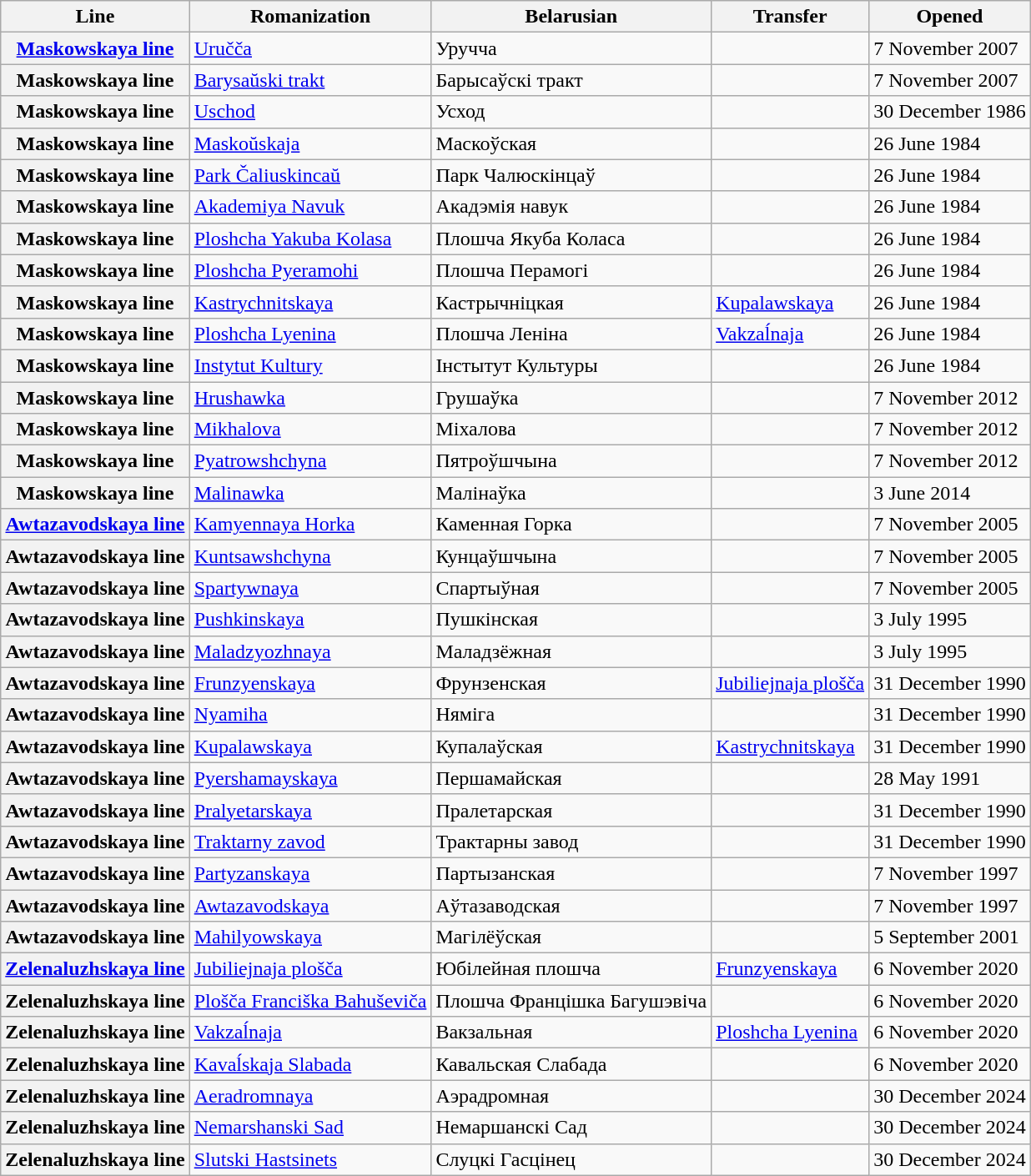<table class="wikitable sortable" style="white-space:nowrap">
<tr>
<th><abbr>Line</abbr></th>
<th>Romanization</th>
<th>Belarusian</th>
<th class="unsortable"><abbr>Transfer</abbr></th>
<th><abbr>Opened</abbr></th>
</tr>
<tr>
<th><a href='#'>Maskowskaya line</a></th>
<td><a href='#'>Uručča</a></td>
<td>Уручча</td>
<td></td>
<td>7 November 2007</td>
</tr>
<tr>
<th>Maskowskaya line</th>
<td><a href='#'>Barysaŭski trakt</a></td>
<td>Барысаўскі тракт</td>
<td></td>
<td>7 November 2007</td>
</tr>
<tr>
<th>Maskowskaya line</th>
<td><a href='#'>Uschod</a></td>
<td>Усход</td>
<td></td>
<td>30 December 1986</td>
</tr>
<tr>
<th>Maskowskaya line</th>
<td><a href='#'>Maskoŭskaja</a></td>
<td>Маскоўская</td>
<td></td>
<td>26 June 1984</td>
</tr>
<tr>
<th>Maskowskaya line</th>
<td><a href='#'>Park Čaliuskincaŭ</a></td>
<td>Парк Чалюскінцаў</td>
<td></td>
<td>26 June 1984</td>
</tr>
<tr>
<th>Maskowskaya line</th>
<td><a href='#'>Akademiya Navuk</a></td>
<td>Акадэмія навук</td>
<td></td>
<td>26 June 1984</td>
</tr>
<tr>
<th>Maskowskaya line</th>
<td><a href='#'>Ploshcha Yakuba Kolasa</a></td>
<td>Плошча Якуба Коласа</td>
<td></td>
<td>26 June 1984</td>
</tr>
<tr>
<th>Maskowskaya line</th>
<td><a href='#'>Ploshcha Pyeramohi</a></td>
<td>Плошча Перамогі</td>
<td></td>
<td>26 June 1984</td>
</tr>
<tr>
<th>Maskowskaya line</th>
<td><a href='#'>Kastrychnitskaya</a></td>
<td>Кастрычніцкая</td>
<td><a href='#'>Kupalawskaya</a></td>
<td>26 June 1984</td>
</tr>
<tr>
<th>Maskowskaya line</th>
<td><a href='#'>Ploshcha Lyenina</a></td>
<td>Плошча Леніна</td>
<td><a href='#'>Vakzaĺnaja</a></td>
<td>26 June 1984</td>
</tr>
<tr>
<th>Maskowskaya line</th>
<td><a href='#'>Instytut Kultury</a></td>
<td>Інстытут Культуры</td>
<td></td>
<td>26 June 1984</td>
</tr>
<tr>
<th>Maskowskaya line</th>
<td><a href='#'>Hrushawka</a></td>
<td>Грушаўка</td>
<td></td>
<td>7 November 2012</td>
</tr>
<tr>
<th>Maskowskaya line</th>
<td><a href='#'>Mikhalova</a></td>
<td>Міхалова</td>
<td></td>
<td>7 November 2012</td>
</tr>
<tr>
<th>Maskowskaya line</th>
<td><a href='#'>Pyatrowshchyna</a></td>
<td>Пятроўшчына</td>
<td></td>
<td>7 November 2012</td>
</tr>
<tr>
<th>Maskowskaya line</th>
<td><a href='#'>Malinawka</a></td>
<td>Малінаўка</td>
<td></td>
<td>3 June 2014</td>
</tr>
<tr>
<th><a href='#'>Awtazavodskaya line</a></th>
<td><a href='#'>Kamyennaya Horka</a></td>
<td>Каменная Горка</td>
<td></td>
<td>7 November 2005</td>
</tr>
<tr>
<th>Awtazavodskaya line</th>
<td><a href='#'>Kuntsawshchyna</a></td>
<td>Кунцаўшчына</td>
<td></td>
<td>7 November 2005</td>
</tr>
<tr>
<th>Awtazavodskaya line</th>
<td><a href='#'>Spartywnaya</a></td>
<td>Спартыўная</td>
<td></td>
<td>7 November 2005</td>
</tr>
<tr>
<th>Awtazavodskaya line</th>
<td><a href='#'>Pushkinskaya</a></td>
<td>Пушкінская</td>
<td></td>
<td>3 July 1995</td>
</tr>
<tr>
<th>Awtazavodskaya line</th>
<td><a href='#'>Maladzyozhnaya</a></td>
<td>Маладзёжная</td>
<td></td>
<td>3 July 1995</td>
</tr>
<tr>
<th>Awtazavodskaya line</th>
<td><a href='#'>Frunzyenskaya</a></td>
<td>Фрунзенская</td>
<td><a href='#'>Jubiliejnaja plošča</a></td>
<td>31 December 1990</td>
</tr>
<tr>
<th>Awtazavodskaya line</th>
<td><a href='#'>Nyamiha</a></td>
<td>Няміга</td>
<td></td>
<td>31 December 1990</td>
</tr>
<tr>
<th>Awtazavodskaya line</th>
<td><a href='#'>Kupalawskaya</a></td>
<td>Купалаўская</td>
<td><a href='#'>Kastrychnitskaya</a></td>
<td>31 December 1990</td>
</tr>
<tr>
<th>Awtazavodskaya line</th>
<td><a href='#'>Pyershamayskaya</a></td>
<td>Першамайская</td>
<td></td>
<td>28 May 1991</td>
</tr>
<tr>
<th>Awtazavodskaya line</th>
<td><a href='#'>Pralyetarskaya</a></td>
<td>Пралетарская</td>
<td></td>
<td>31 December 1990</td>
</tr>
<tr>
<th>Awtazavodskaya line</th>
<td><a href='#'>Traktarny zavod</a></td>
<td>Трактарны завод</td>
<td></td>
<td>31 December 1990</td>
</tr>
<tr>
<th>Awtazavodskaya line</th>
<td><a href='#'>Partyzanskaya</a></td>
<td>Партызанская</td>
<td></td>
<td>7 November 1997</td>
</tr>
<tr>
<th>Awtazavodskaya line</th>
<td><a href='#'>Awtazavodskaya</a></td>
<td>Аўтазаводская</td>
<td></td>
<td>7 November 1997</td>
</tr>
<tr>
<th>Awtazavodskaya line</th>
<td><a href='#'>Mahilyowskaya</a></td>
<td>Магілёўская</td>
<td></td>
<td>5 September 2001</td>
</tr>
<tr>
<th><a href='#'>Zelenaluzhskaya line</a></th>
<td><a href='#'>Jubiliejnaja plošča</a></td>
<td>Юбілейная плошча</td>
<td><a href='#'>Frunzyenskaya</a></td>
<td>6 November 2020</td>
</tr>
<tr>
<th>Zelenaluzhskaya line</th>
<td><a href='#'>Plošča Franciška Bahuševiča</a></td>
<td>Плошча Францішка Багушэвіча</td>
<td></td>
<td>6 November 2020</td>
</tr>
<tr>
<th>Zelenaluzhskaya line</th>
<td><a href='#'>Vakzaĺnaja</a></td>
<td>Вакзальная</td>
<td><a href='#'>Ploshcha Lyenina</a></td>
<td>6 November 2020</td>
</tr>
<tr>
<th>Zelenaluzhskaya line</th>
<td><a href='#'>Kavaĺskaja Slabada</a></td>
<td>Кавальская Слабада</td>
<td></td>
<td>6 November 2020</td>
</tr>
<tr>
<th>Zelenaluzhskaya line</th>
<td><a href='#'>Aeradromnaya</a></td>
<td>Аэрадромная</td>
<td></td>
<td>30 December 2024</td>
</tr>
<tr>
<th>Zelenaluzhskaya line</th>
<td><a href='#'>Nemarshanski Sad</a></td>
<td>Немаршанскі Сад</td>
<td></td>
<td>30 December 2024</td>
</tr>
<tr>
<th>Zelenaluzhskaya line</th>
<td><a href='#'>Slutski Hastsinets</a></td>
<td>Слуцкі Гасцінец</td>
<td></td>
<td>30 December 2024</td>
</tr>
</table>
